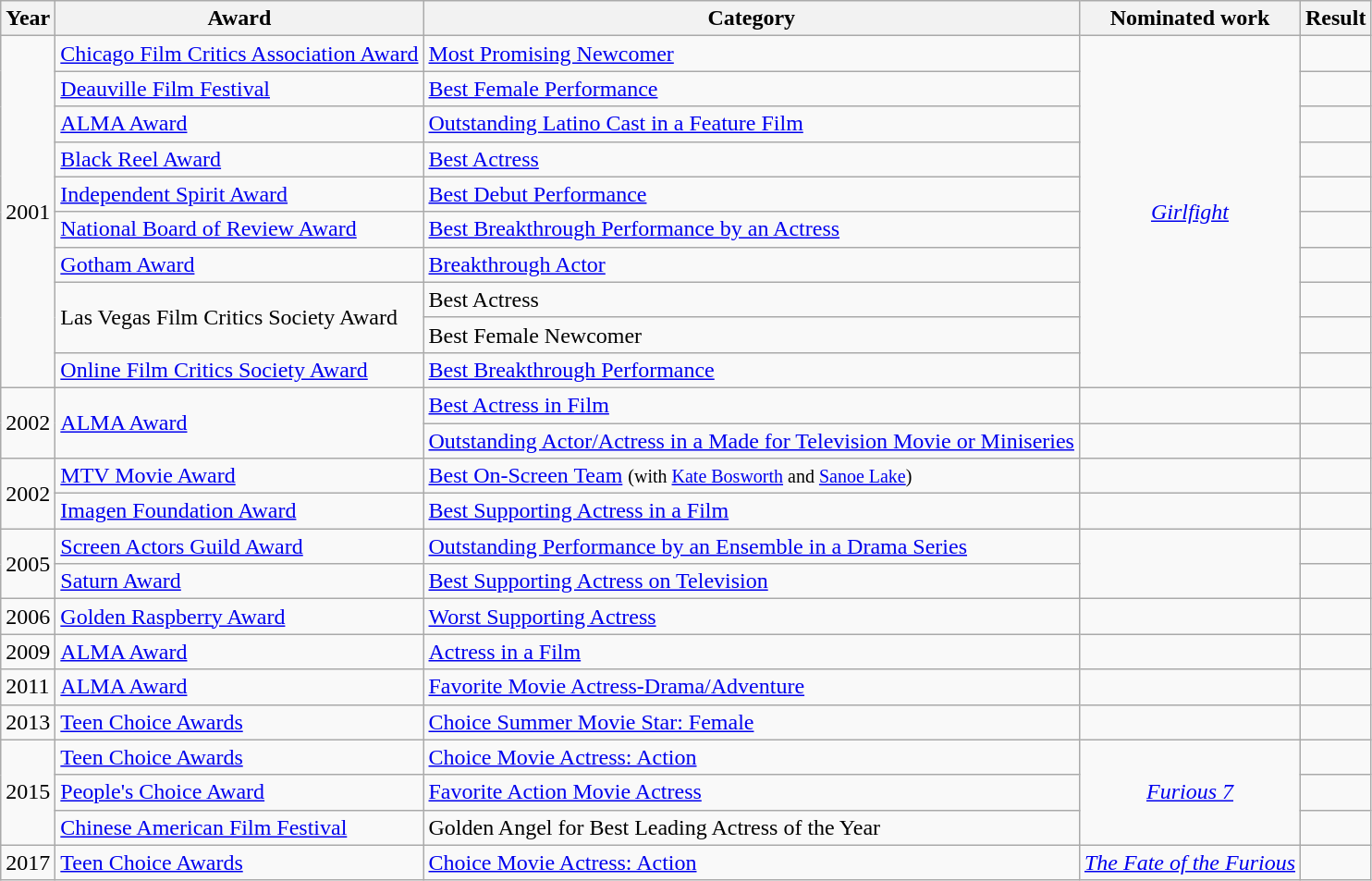<table class="wikitable plainrowheaders">
<tr>
<th scope="col">Year</th>
<th scope="col">Award</th>
<th scope="col">Category</th>
<th scope="col">Nominated work</th>
<th scope="col">Result</th>
</tr>
<tr>
<td rowspan=10>2001</td>
<td><a href='#'>Chicago Film Critics Association Award</a></td>
<td><a href='#'>Most Promising Newcomer</a></td>
<td rowspan=10 style="text-align:center;"><em><a href='#'>Girlfight</a></em></td>
<td></td>
</tr>
<tr>
<td><a href='#'>Deauville Film Festival</a></td>
<td><a href='#'>Best Female Performance</a></td>
<td></td>
</tr>
<tr>
<td><a href='#'>ALMA Award</a></td>
<td><a href='#'>Outstanding Latino Cast in a Feature Film</a></td>
<td></td>
</tr>
<tr>
<td><a href='#'>Black Reel Award</a></td>
<td><a href='#'>Best Actress</a></td>
<td></td>
</tr>
<tr>
<td><a href='#'>Independent Spirit Award</a></td>
<td><a href='#'>Best Debut Performance</a></td>
<td></td>
</tr>
<tr>
<td><a href='#'>National Board of Review Award</a></td>
<td><a href='#'>Best Breakthrough Performance by an Actress</a></td>
<td></td>
</tr>
<tr>
<td><a href='#'>Gotham Award</a></td>
<td><a href='#'>Breakthrough Actor</a></td>
<td></td>
</tr>
<tr>
<td rowspan=2>Las Vegas Film Critics Society Award</td>
<td>Best Actress</td>
<td></td>
</tr>
<tr>
<td>Best Female Newcomer</td>
<td></td>
</tr>
<tr>
<td><a href='#'>Online Film Critics Society Award</a></td>
<td><a href='#'>Best Breakthrough Performance</a></td>
<td></td>
</tr>
<tr>
<td rowspan=2>2002</td>
<td rowspan=2><a href='#'>ALMA Award</a></td>
<td><a href='#'>Best Actress in Film</a></td>
<td></td>
<td></td>
</tr>
<tr>
<td><a href='#'>Outstanding Actor/Actress in a Made for Television Movie or Miniseries</a></td>
<td></td>
<td></td>
</tr>
<tr>
<td rowspan=2>2002</td>
<td><a href='#'>MTV Movie Award</a></td>
<td><a href='#'>Best On-Screen Team</a> <small>(with <a href='#'>Kate Bosworth</a> and <a href='#'>Sanoe Lake</a>)</small></td>
<td></td>
<td></td>
</tr>
<tr>
<td><a href='#'>Imagen Foundation Award</a></td>
<td><a href='#'>Best Supporting Actress in a Film</a></td>
<td></td>
<td></td>
</tr>
<tr>
<td rowspan=2>2005</td>
<td><a href='#'>Screen Actors Guild Award</a></td>
<td><a href='#'>Outstanding Performance by an Ensemble in a Drama Series</a></td>
<td rowspan=2></td>
<td></td>
</tr>
<tr>
<td><a href='#'>Saturn Award</a></td>
<td><a href='#'>Best Supporting Actress on Television</a></td>
<td></td>
</tr>
<tr>
<td>2006</td>
<td><a href='#'>Golden Raspberry Award</a></td>
<td><a href='#'>Worst Supporting Actress</a></td>
<td></td>
<td></td>
</tr>
<tr>
<td>2009</td>
<td><a href='#'>ALMA Award</a></td>
<td><a href='#'>Actress in a Film</a></td>
<td></td>
<td></td>
</tr>
<tr>
<td>2011</td>
<td><a href='#'>ALMA Award</a></td>
<td><a href='#'>Favorite Movie Actress-Drama/Adventure</a></td>
<td></td>
<td></td>
</tr>
<tr>
<td>2013</td>
<td><a href='#'>Teen Choice Awards</a></td>
<td><a href='#'>Choice Summer Movie Star: Female</a></td>
<td></td>
<td></td>
</tr>
<tr>
<td rowspan="3">2015</td>
<td><a href='#'>Teen Choice Awards</a></td>
<td><a href='#'>Choice Movie Actress: Action</a></td>
<td rowspan="3" style="text-align:center;"><em><a href='#'>Furious 7</a></em></td>
<td></td>
</tr>
<tr>
<td><a href='#'>People's Choice Award</a></td>
<td><a href='#'>Favorite Action Movie Actress</a></td>
<td></td>
</tr>
<tr>
<td><a href='#'>Chinese American Film Festival</a></td>
<td>Golden Angel for Best Leading Actress of the Year</td>
<td></td>
</tr>
<tr>
<td>2017</td>
<td><a href='#'>Teen Choice Awards</a></td>
<td><a href='#'>Choice Movie Actress: Action</a></td>
<td><em><a href='#'>The Fate of the Furious</a></em></td>
<td></td>
</tr>
</table>
